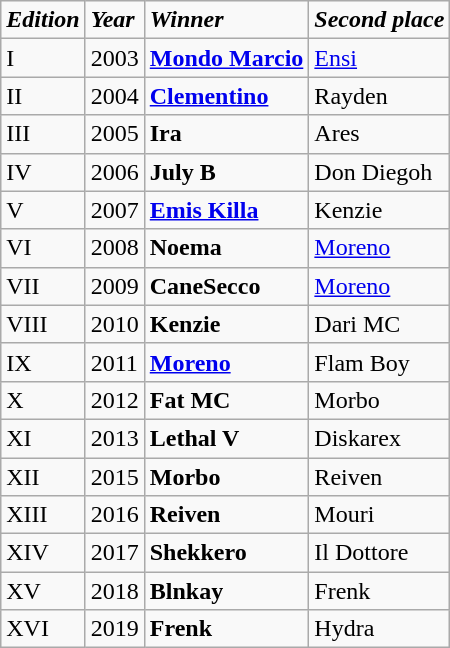<table class="wikitable">
<tr>
<td><strong><em>Edition</em></strong></td>
<td><strong><em>Year</em></strong></td>
<td><strong><em>Winner</em></strong></td>
<td><strong><em>Second place</em></strong></td>
</tr>
<tr>
<td>I</td>
<td>2003</td>
<td><strong><a href='#'>Mondo Marcio</a></strong></td>
<td><a href='#'>Ensi</a></td>
</tr>
<tr>
<td>II</td>
<td>2004</td>
<td><strong><a href='#'>Clementino</a></strong></td>
<td>Rayden</td>
</tr>
<tr>
<td>III</td>
<td>2005</td>
<td><strong>Ira</strong></td>
<td>Ares</td>
</tr>
<tr>
<td>IV</td>
<td>2006</td>
<td><strong>July B</strong></td>
<td>Don Diegoh</td>
</tr>
<tr>
<td>V</td>
<td>2007</td>
<td><strong><a href='#'>Emis Killa</a></strong></td>
<td>Kenzie</td>
</tr>
<tr>
<td>VI</td>
<td>2008</td>
<td><strong>Noema</strong></td>
<td><a href='#'>Moreno</a></td>
</tr>
<tr>
<td>VII</td>
<td>2009</td>
<td><strong>CaneSecco</strong></td>
<td><a href='#'>Moreno</a></td>
</tr>
<tr>
<td>VIII</td>
<td>2010</td>
<td><strong>Kenzie</strong></td>
<td>Dari MC</td>
</tr>
<tr>
<td>IX</td>
<td>2011</td>
<td><strong><a href='#'>Moreno</a></strong></td>
<td>Flam Boy</td>
</tr>
<tr>
<td>X</td>
<td>2012</td>
<td><strong>Fat MC</strong></td>
<td>Morbo</td>
</tr>
<tr>
<td>XI</td>
<td>2013</td>
<td><strong>Lethal V</strong></td>
<td>Diskarex</td>
</tr>
<tr>
<td>XII</td>
<td>2015</td>
<td><strong>Morbo</strong></td>
<td>Reiven</td>
</tr>
<tr>
<td>XIII</td>
<td>2016</td>
<td><strong>Reiven</strong></td>
<td>Mouri</td>
</tr>
<tr>
<td>XIV</td>
<td>2017</td>
<td><strong>Shekkero</strong></td>
<td>Il Dottore</td>
</tr>
<tr>
<td>XV</td>
<td>2018</td>
<td><strong>Blnkay</strong></td>
<td>Frenk</td>
</tr>
<tr>
<td>XVI</td>
<td>2019</td>
<td><strong>Frenk</strong></td>
<td>Hydra</td>
</tr>
</table>
